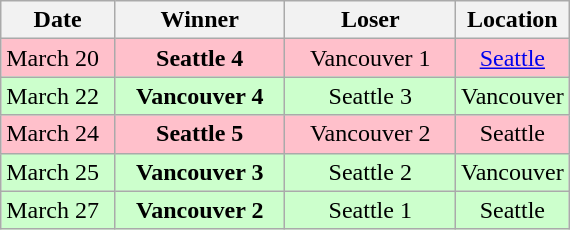<table class="wikitable">
<tr>
<th width="20%">Date</th>
<th width="30%">Winner</th>
<th width="30%">Loser</th>
<th width="20%">Location</th>
</tr>
<tr align="center" bgcolor="pink">
<td align="left">March 20</td>
<td><strong>Seattle 4</strong></td>
<td>Vancouver 1</td>
<td><a href='#'>Seattle</a></td>
</tr>
<tr align="center" bgcolor="#CCFFCC">
<td align="left">March 22</td>
<td><strong>Vancouver 4</strong></td>
<td>Seattle 3</td>
<td>Vancouver</td>
</tr>
<tr align="center" bgcolor="pink">
<td align="left">March 24</td>
<td><strong>Seattle 5</strong></td>
<td>Vancouver 2</td>
<td>Seattle</td>
</tr>
<tr align="center" bgcolor="#CCFFCC">
<td align="left">March 25</td>
<td><strong>Vancouver 3</strong></td>
<td>Seattle 2</td>
<td>Vancouver</td>
</tr>
<tr align="center" bgcolor="#CCFFCC">
<td align="left">March 27</td>
<td><strong>Vancouver 2</strong></td>
<td>Seattle 1</td>
<td>Seattle</td>
</tr>
</table>
